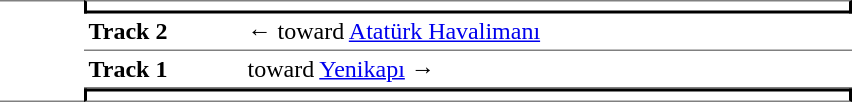<table cellspacing=0 cellpadding=3>
<tr>
<td style="border-top:solid 1px gray;border-bottom:solid 1px gray;vertical-align:top;" width=50 rowspan=4></td>
<td style="border-top:solid 1px gray;border-right:solid 2px black;border-left:solid 2px black;border-bottom:solid 2px black;text-align:center;" colspan=2></td>
</tr>
<tr>
<td style="border-bottom:solid 1px gray;" width=100><strong>Track 2</strong></td>
<td style="border-bottom:solid 1px gray;" width=400>←  toward <a href='#'>Atatürk Havalimanı</a></td>
</tr>
<tr>
<td style="border-bottom:solid 1px gray;"><strong>Track 1</strong></td>
<td style="border-bottom:solid 1px gray;"> toward <a href='#'>Yenikapı</a> →</td>
</tr>
<tr>
<td style="border-bottom:solid 1px gray;border-top:solid 2px black;border-right:solid 2px black;border-left:solid 2px black;text-align:center;" colspan=2></td>
</tr>
</table>
